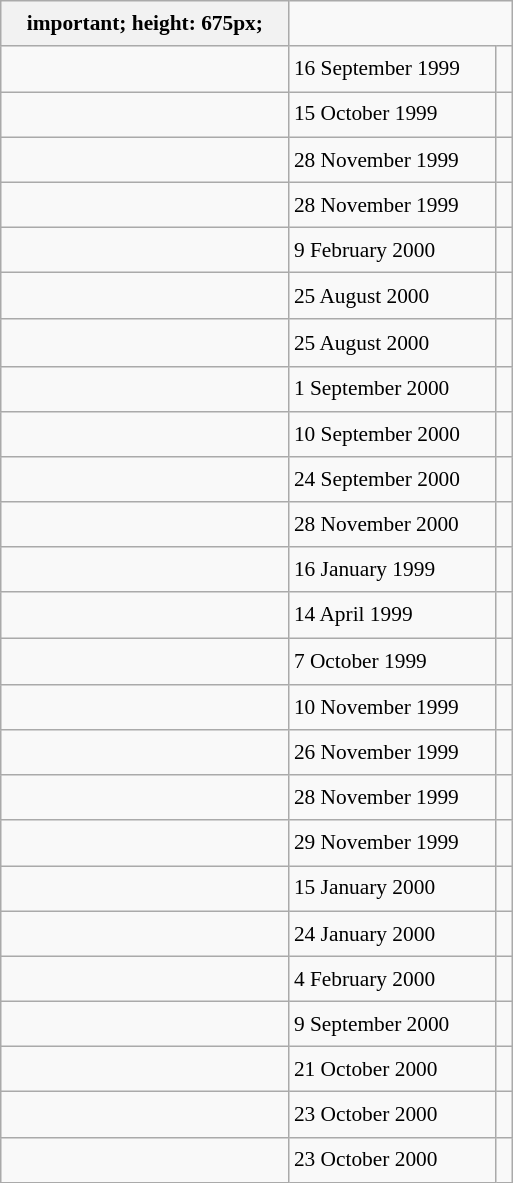<table class="wikitable" style="font-size: 89%; float: left; width: 24em; margin-right: 1em; line-height: 1.65em">
<tr>
<th>important; height: 675px;</th>
</tr>
<tr>
<td></td>
<td>16 September 1999</td>
<td><small></small></td>
</tr>
<tr>
<td></td>
<td>15 October 1999</td>
<td><small></small></td>
</tr>
<tr>
<td></td>
<td>28 November 1999</td>
<td><small></small></td>
</tr>
<tr>
<td></td>
<td>28 November 1999</td>
<td><small></small></td>
</tr>
<tr>
<td></td>
<td>9 February 2000</td>
<td><small></small></td>
</tr>
<tr>
<td></td>
<td>25 August 2000</td>
<td><small></small> </td>
</tr>
<tr>
<td></td>
<td>25 August 2000</td>
<td><small></small> </td>
</tr>
<tr>
<td></td>
<td>1 September 2000</td>
<td><small></small></td>
</tr>
<tr>
<td></td>
<td>10 September 2000</td>
<td><small></small></td>
</tr>
<tr>
<td></td>
<td>24 September 2000</td>
<td><small></small></td>
</tr>
<tr>
<td></td>
<td>28 November 2000</td>
<td><small></small></td>
</tr>
<tr>
<td></td>
<td>16 January 1999</td>
<td><small></small></td>
</tr>
<tr>
<td></td>
<td>14 April 1999</td>
<td><small></small></td>
</tr>
<tr>
<td></td>
<td>7 October 1999</td>
<td><small></small> </td>
</tr>
<tr>
<td></td>
<td>10 November 1999</td>
<td><small></small></td>
</tr>
<tr>
<td></td>
<td>26 November 1999</td>
<td><small></small></td>
</tr>
<tr>
<td></td>
<td>28 November 1999</td>
<td><small></small></td>
</tr>
<tr>
<td></td>
<td>29 November 1999</td>
<td><small></small></td>
</tr>
<tr>
<td></td>
<td>15 January 2000</td>
<td><small></small></td>
</tr>
<tr>
<td></td>
<td>24 January 2000</td>
<td><small></small></td>
</tr>
<tr>
<td></td>
<td>4 February 2000</td>
<td><small></small></td>
</tr>
<tr>
<td></td>
<td>9 September 2000</td>
<td><small></small></td>
</tr>
<tr>
<td></td>
<td>21 October 2000</td>
<td><small></small></td>
</tr>
<tr>
<td></td>
<td>23 October 2000</td>
<td><small></small></td>
</tr>
<tr>
<td></td>
<td>23 October 2000</td>
<td><small></small></td>
</tr>
</table>
